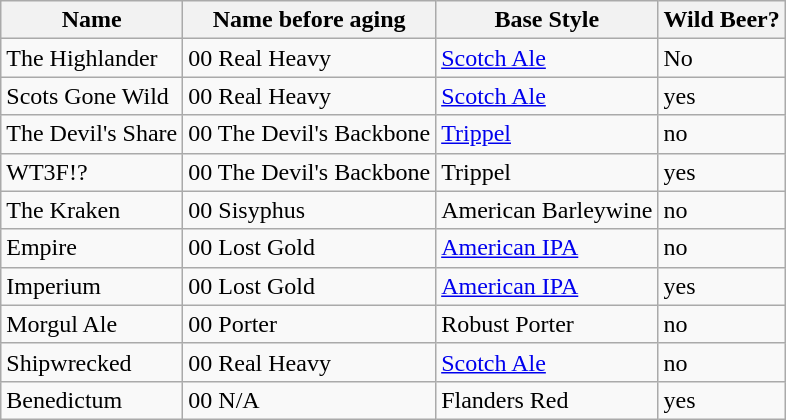<table class="wikitable sortable">
<tr>
<th scope="col">Name</th>
<th scope="col">Name before aging</th>
<th scope="col">Base Style</th>
<th scope="col">Wild Beer?</th>
</tr>
<tr>
<td>The Highlander</td>
<td><span>00</span> Real Heavy</td>
<td><a href='#'>Scotch Ale</a></td>
<td>No</td>
</tr>
<tr>
<td>Scots Gone Wild</td>
<td><span>00</span> Real Heavy</td>
<td><a href='#'>Scotch Ale</a></td>
<td>yes</td>
</tr>
<tr>
<td>The Devil's Share</td>
<td><span>00</span> The Devil's Backbone</td>
<td><a href='#'>Trippel</a></td>
<td>no</td>
</tr>
<tr>
<td>WT3F!?</td>
<td><span>00</span> The Devil's Backbone</td>
<td>Trippel</td>
<td>yes</td>
</tr>
<tr>
<td>The Kraken</td>
<td><span>00</span> Sisyphus</td>
<td>American Barleywine</td>
<td>no</td>
</tr>
<tr>
<td>Empire</td>
<td><span>00</span> Lost Gold</td>
<td><a href='#'>American IPA</a></td>
<td>no</td>
</tr>
<tr>
<td>Imperium</td>
<td><span>00</span> Lost Gold</td>
<td><a href='#'>American IPA</a></td>
<td>yes</td>
</tr>
<tr>
<td>Morgul Ale</td>
<td><span>00</span> Porter</td>
<td>Robust Porter</td>
<td>no</td>
</tr>
<tr>
<td>Shipwrecked</td>
<td><span>00</span> Real Heavy</td>
<td><a href='#'>Scotch Ale</a></td>
<td>no</td>
</tr>
<tr>
<td>Benedictum</td>
<td><span>00</span> N/A</td>
<td>Flanders Red</td>
<td>yes</td>
</tr>
</table>
